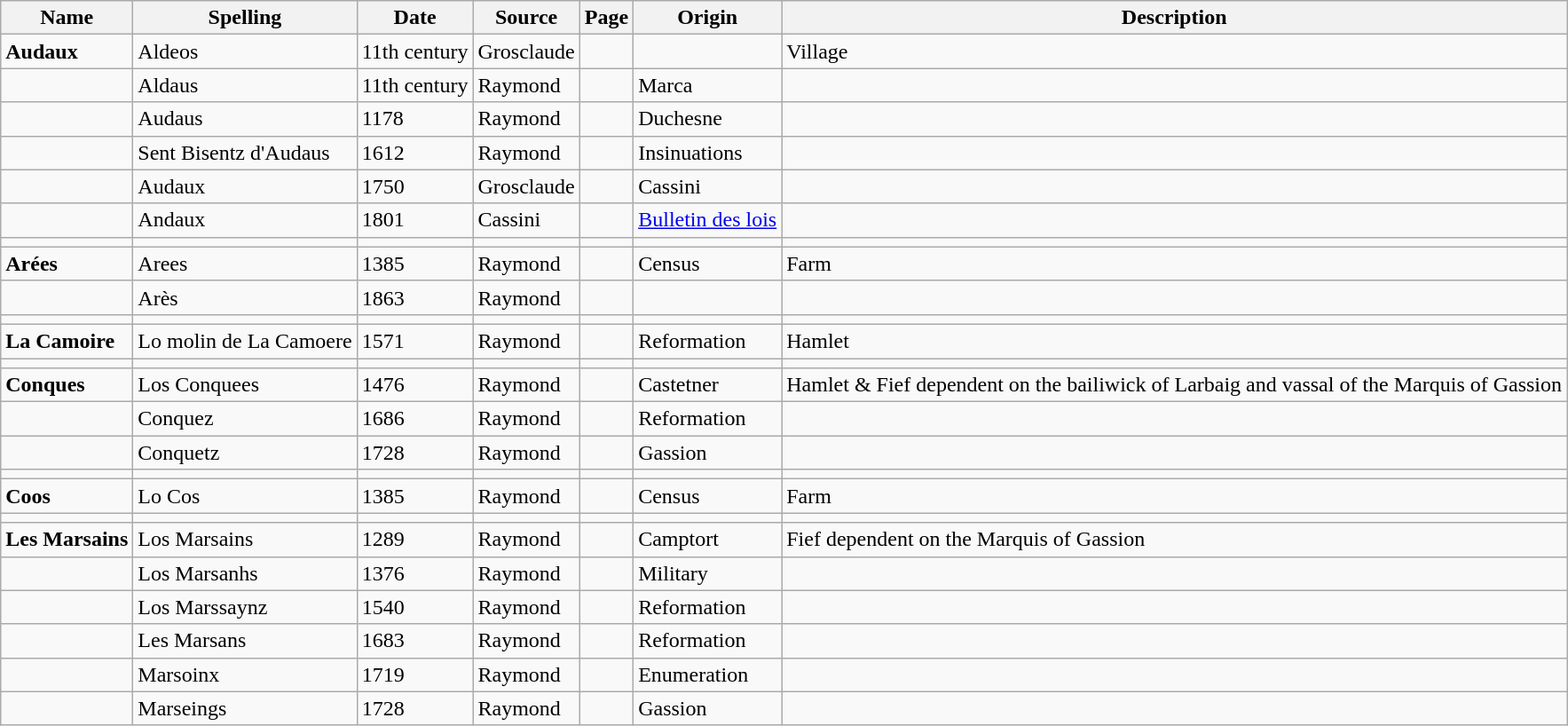<table class="wikitable">
<tr>
<th>Name</th>
<th>Spelling</th>
<th>Date</th>
<th>Source</th>
<th>Page</th>
<th>Origin</th>
<th>Description</th>
</tr>
<tr>
<td><strong>Audaux</strong></td>
<td>Aldeos</td>
<td>11th century</td>
<td>Grosclaude</td>
<td></td>
<td></td>
<td>Village</td>
</tr>
<tr>
<td></td>
<td>Aldaus</td>
<td>11th century</td>
<td>Raymond</td>
<td></td>
<td>Marca</td>
<td></td>
</tr>
<tr>
<td></td>
<td>Audaus</td>
<td>1178</td>
<td>Raymond</td>
<td></td>
<td>Duchesne</td>
<td></td>
</tr>
<tr>
<td></td>
<td>Sent Bisentz d'Audaus</td>
<td>1612</td>
<td>Raymond</td>
<td></td>
<td>Insinuations</td>
<td></td>
</tr>
<tr>
<td></td>
<td>Audaux</td>
<td>1750</td>
<td>Grosclaude</td>
<td></td>
<td>Cassini</td>
<td></td>
</tr>
<tr>
<td></td>
<td>Andaux</td>
<td>1801</td>
<td>Cassini</td>
<td></td>
<td><a href='#'>Bulletin des lois</a></td>
<td></td>
</tr>
<tr>
<td></td>
<td></td>
<td></td>
<td></td>
<td></td>
<td></td>
<td></td>
</tr>
<tr>
<td><strong>Arées</strong></td>
<td>Arees</td>
<td>1385</td>
<td>Raymond</td>
<td></td>
<td>Census</td>
<td>Farm</td>
</tr>
<tr>
<td></td>
<td>Arès</td>
<td>1863</td>
<td>Raymond</td>
<td></td>
<td></td>
<td></td>
</tr>
<tr>
<td></td>
<td></td>
<td></td>
<td></td>
<td></td>
<td></td>
<td></td>
</tr>
<tr>
<td><strong>La Camoire</strong></td>
<td>Lo molin de La Camoere</td>
<td>1571</td>
<td>Raymond</td>
<td></td>
<td>Reformation</td>
<td>Hamlet</td>
</tr>
<tr>
<td></td>
<td></td>
<td></td>
<td></td>
<td></td>
<td></td>
<td></td>
</tr>
<tr>
<td><strong>Conques</strong></td>
<td>Los Conquees</td>
<td>1476</td>
<td>Raymond</td>
<td></td>
<td>Castetner</td>
<td>Hamlet & Fief dependent on the bailiwick of Larbaig and vassal of the Marquis of Gassion</td>
</tr>
<tr>
<td></td>
<td>Conquez</td>
<td>1686</td>
<td>Raymond</td>
<td></td>
<td>Reformation</td>
<td></td>
</tr>
<tr>
<td></td>
<td>Conquetz</td>
<td>1728</td>
<td>Raymond</td>
<td></td>
<td>Gassion</td>
<td></td>
</tr>
<tr>
<td></td>
<td></td>
<td></td>
<td></td>
<td></td>
<td></td>
<td></td>
</tr>
<tr>
<td><strong>Coos</strong></td>
<td>Lo Cos</td>
<td>1385</td>
<td>Raymond</td>
<td></td>
<td>Census</td>
<td>Farm</td>
</tr>
<tr>
<td></td>
<td></td>
<td></td>
<td></td>
<td></td>
<td></td>
<td></td>
</tr>
<tr>
<td><strong>Les Marsains</strong></td>
<td>Los Marsains</td>
<td>1289</td>
<td>Raymond</td>
<td></td>
<td>Camptort</td>
<td>Fief dependent on the Marquis of Gassion</td>
</tr>
<tr>
<td></td>
<td>Los Marsanhs</td>
<td>1376</td>
<td>Raymond</td>
<td></td>
<td>Military</td>
<td></td>
</tr>
<tr>
<td></td>
<td>Los Marssaynz</td>
<td>1540</td>
<td>Raymond</td>
<td></td>
<td>Reformation</td>
<td></td>
</tr>
<tr>
<td></td>
<td>Les Marsans</td>
<td>1683</td>
<td>Raymond</td>
<td></td>
<td>Reformation</td>
<td></td>
</tr>
<tr>
<td></td>
<td>Marsoinx</td>
<td>1719</td>
<td>Raymond</td>
<td></td>
<td>Enumeration</td>
<td></td>
</tr>
<tr>
<td></td>
<td>Marseings</td>
<td>1728</td>
<td>Raymond</td>
<td></td>
<td>Gassion</td>
<td></td>
</tr>
</table>
